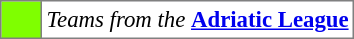<table bgcolor="#f7f8ff" cellpadding="3" cellspacing="0" border="1" style="font-size: 95%; border: gray solid 1px; border-collapse: collapse;text-align:center;">
<tr>
<td style="background: #7fff00;" width="20"></td>
<td bgcolor="#ffffff" align="left"><em>Teams from the</em> <strong><a href='#'>Adriatic League</a></strong></td>
</tr>
</table>
